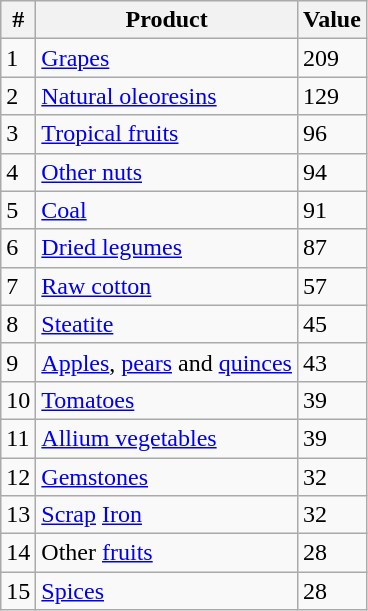<table class="wikitable sortable plainrowheads" ;">
<tr>
<th scope="col">#</th>
<th scope="col">Product</th>
<th scope="col">Value</th>
</tr>
<tr>
<td>1</td>
<td><a href='#'>Grapes</a></td>
<td>209</td>
</tr>
<tr>
<td>2</td>
<td><a href='#'>Natural oleoresins</a></td>
<td>129</td>
</tr>
<tr>
<td>3</td>
<td><a href='#'>Tropical fruits</a></td>
<td>96</td>
</tr>
<tr>
<td>4</td>
<td><a href='#'>Other nuts</a></td>
<td>94</td>
</tr>
<tr>
<td>5</td>
<td><a href='#'>Coal</a></td>
<td>91</td>
</tr>
<tr>
<td>6</td>
<td><a href='#'>Dried legumes</a></td>
<td>87</td>
</tr>
<tr>
<td>7</td>
<td><a href='#'>Raw cotton</a></td>
<td>57</td>
</tr>
<tr>
<td>8</td>
<td><a href='#'>Steatite</a></td>
<td>45</td>
</tr>
<tr>
<td>9</td>
<td><a href='#'>Apples</a>, <a href='#'>pears</a> and <a href='#'>quinces</a></td>
<td>43</td>
</tr>
<tr>
<td>10</td>
<td><a href='#'>Tomatoes</a></td>
<td>39</td>
</tr>
<tr>
<td>11</td>
<td><a href='#'>Allium vegetables</a></td>
<td>39</td>
</tr>
<tr>
<td>12</td>
<td><a href='#'>Gemstones</a></td>
<td>32</td>
</tr>
<tr>
<td>13</td>
<td><a href='#'>Scrap</a> <a href='#'>Iron</a></td>
<td>32</td>
</tr>
<tr>
<td>14</td>
<td>Other <a href='#'>fruits</a></td>
<td>28</td>
</tr>
<tr>
<td>15</td>
<td><a href='#'>Spices</a></td>
<td>28</td>
</tr>
</table>
